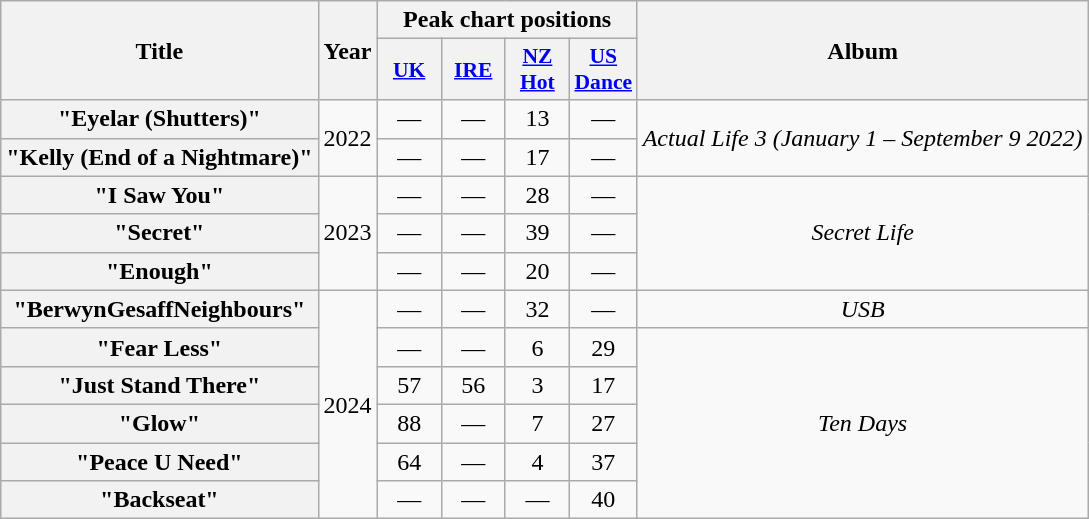<table class="wikitable plainrowheaders" style="text-align:center;">
<tr>
<th scope="col" rowspan="2">Title</th>
<th scope="col" rowspan="2">Year</th>
<th scope="col" colspan="4">Peak chart positions</th>
<th scope="col" rowspan="2">Album</th>
</tr>
<tr>
<th scope="col" style="width:2.5em;font-size:90%"><a href='#'>UK</a><br></th>
<th scope="col" style="width:2.5em;font-size:90%"><a href='#'>IRE</a><br></th>
<th scope="col" style="width:2.5em;font-size:90%"><a href='#'>NZ<br>Hot</a><br></th>
<th scope="col" style="width:2.5em;font-size:90%"><a href='#'>US<br>Dance</a><br></th>
</tr>
<tr>
<th scope="row">"Eyelar (Shutters)"</th>
<td rowspan="2">2022</td>
<td>—</td>
<td>—</td>
<td>13</td>
<td>—</td>
<td rowspan="2"><em>Actual Life 3 (January 1 – September 9 2022)</em></td>
</tr>
<tr>
<th scope="row">"Kelly (End of a Nightmare)"</th>
<td>—</td>
<td>—</td>
<td>17</td>
<td>—</td>
</tr>
<tr>
<th scope="row">"I Saw You"<br></th>
<td rowspan="3">2023</td>
<td>—</td>
<td>—</td>
<td>28</td>
<td>—</td>
<td rowspan="3"><em>Secret Life</em></td>
</tr>
<tr>
<th scope="row">"Secret"<br></th>
<td>—</td>
<td>—</td>
<td>39</td>
<td>—</td>
</tr>
<tr>
<th scope="row">"Enough"<br></th>
<td>—</td>
<td>—</td>
<td>20</td>
<td>—</td>
</tr>
<tr>
<th scope="row">"BerwynGesaffNeighbours"<br></th>
<td rowspan="6">2024</td>
<td>—</td>
<td>—</td>
<td>32</td>
<td>—</td>
<td><em>USB</em></td>
</tr>
<tr>
<th scope="row">"Fear Less"<br></th>
<td>—</td>
<td>—</td>
<td>6</td>
<td>29</td>
<td rowspan="5"><em>Ten Days</em></td>
</tr>
<tr>
<th scope="row">"Just Stand There"<br></th>
<td>57</td>
<td>56<br></td>
<td>3</td>
<td>17</td>
</tr>
<tr>
<th scope="row">"Glow"<br></th>
<td>88</td>
<td>—</td>
<td>7</td>
<td>27</td>
</tr>
<tr>
<th scope="row">"Peace U Need"<br></th>
<td>64</td>
<td>—</td>
<td>4</td>
<td>37</td>
</tr>
<tr>
<th scope="row">"Backseat"<br></th>
<td>—</td>
<td>—</td>
<td>—</td>
<td>40</td>
</tr>
</table>
